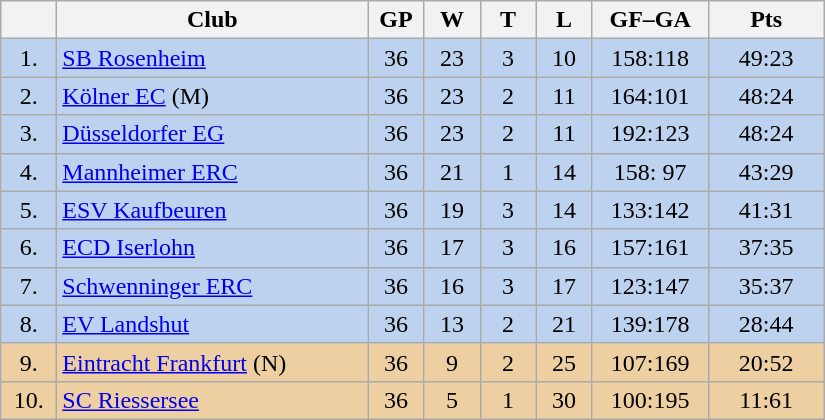<table class="wikitable">
<tr>
<th width="30"></th>
<th width="200">Club</th>
<th width="30">GP</th>
<th width="30">W</th>
<th width="30">T</th>
<th width="30">L</th>
<th width="70">GF–GA</th>
<th width="70">Pts</th>
</tr>
<tr bgcolor="#BCD2EE" align="center">
<td>1.</td>
<td align="left"><a href='#'>SB Rosenheim</a></td>
<td>36</td>
<td>23</td>
<td>3</td>
<td>10</td>
<td>158:118</td>
<td>49:23</td>
</tr>
<tr bgcolor=#BCD2EE align="center">
<td>2.</td>
<td align="left"><a href='#'>Kölner EC</a> (M)</td>
<td>36</td>
<td>23</td>
<td>2</td>
<td>11</td>
<td>164:101</td>
<td>48:24</td>
</tr>
<tr bgcolor=#BCD2EE align="center">
<td>3.</td>
<td align="left"><a href='#'>Düsseldorfer EG</a></td>
<td>36</td>
<td>23</td>
<td>2</td>
<td>11</td>
<td>192:123</td>
<td>48:24</td>
</tr>
<tr bgcolor=#BCD2EE align="center">
<td>4.</td>
<td align="left"><a href='#'>Mannheimer ERC</a></td>
<td>36</td>
<td>21</td>
<td>1</td>
<td>14</td>
<td>158: 97</td>
<td>43:29</td>
</tr>
<tr bgcolor=#BCD2EE align="center">
<td>5.</td>
<td align="left"><a href='#'>ESV Kaufbeuren</a></td>
<td>36</td>
<td>19</td>
<td>3</td>
<td>14</td>
<td>133:142</td>
<td>41:31</td>
</tr>
<tr bgcolor=#BCD2EE align="center">
<td>6.</td>
<td align="left"><a href='#'>ECD Iserlohn</a></td>
<td>36</td>
<td>17</td>
<td>3</td>
<td>16</td>
<td>157:161</td>
<td>37:35</td>
</tr>
<tr bgcolor=#BCD2EE align="center">
<td>7.</td>
<td align="left"><a href='#'>Schwenninger ERC</a></td>
<td>36</td>
<td>16</td>
<td>3</td>
<td>17</td>
<td>123:147</td>
<td>35:37</td>
</tr>
<tr bgcolor=#BCD2EE align="center">
<td>8.</td>
<td align="left"><a href='#'>EV Landshut</a></td>
<td>36</td>
<td>13</td>
<td>2</td>
<td>21</td>
<td>139:178</td>
<td>28:44</td>
</tr>
<tr bgcolor=#EECFA1 align="center">
<td>9.</td>
<td align="left"><a href='#'>Eintracht Frankfurt</a> (N)</td>
<td>36</td>
<td>9</td>
<td>2</td>
<td>25</td>
<td>107:169</td>
<td>20:52</td>
</tr>
<tr bgcolor=#EECFA1 align="center">
<td>10.</td>
<td align="left"><a href='#'>SC Riessersee</a></td>
<td>36</td>
<td>5</td>
<td>1</td>
<td>30</td>
<td>100:195</td>
<td>11:61</td>
</tr>
</table>
